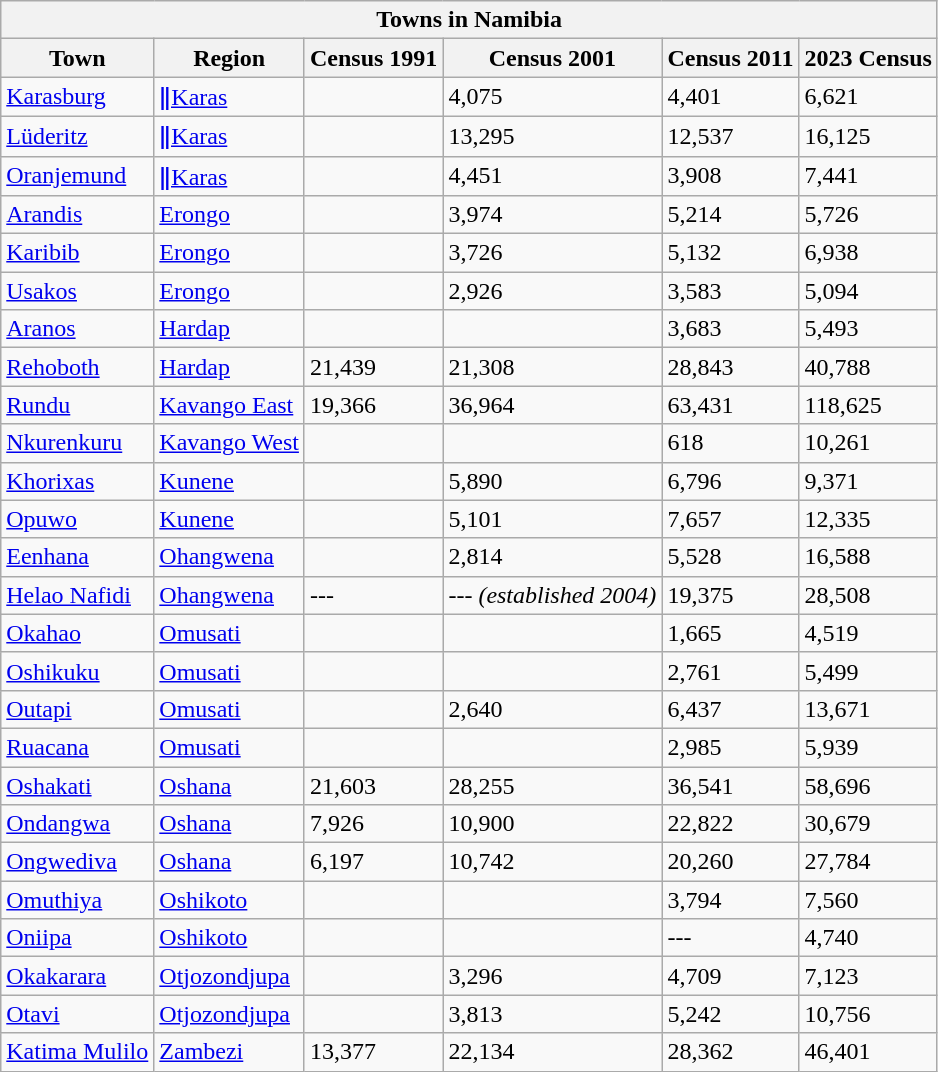<table class="wikitable sortable">
<tr>
<th colspan="6"><strong>Towns in Namibia</strong></th>
</tr>
<tr>
<th>Town</th>
<th>Region</th>
<th>Census 1991</th>
<th>Census 2001</th>
<th>Census 2011</th>
<th>2023 Census</th>
</tr>
<tr>
<td><a href='#'>Karasburg</a></td>
<td><a href='#'>ǁKaras</a></td>
<td></td>
<td>4,075</td>
<td>4,401</td>
<td>6,621</td>
</tr>
<tr>
<td><a href='#'>Lüderitz</a></td>
<td><a href='#'>ǁKaras</a></td>
<td></td>
<td>13,295</td>
<td>12,537</td>
<td>16,125</td>
</tr>
<tr>
<td><a href='#'>Oranjemund</a></td>
<td><a href='#'>ǁKaras</a></td>
<td></td>
<td>4,451</td>
<td>3,908</td>
<td>7,441</td>
</tr>
<tr>
<td><a href='#'>Arandis</a></td>
<td><a href='#'>Erongo</a></td>
<td></td>
<td>3,974</td>
<td>5,214</td>
<td>5,726</td>
</tr>
<tr>
<td><a href='#'>Karibib</a></td>
<td><a href='#'>Erongo</a></td>
<td></td>
<td>3,726</td>
<td>5,132</td>
<td>6,938</td>
</tr>
<tr>
<td><a href='#'>Usakos</a></td>
<td><a href='#'>Erongo</a></td>
<td></td>
<td>2,926</td>
<td>3,583</td>
<td>5,094</td>
</tr>
<tr>
<td><a href='#'>Aranos</a></td>
<td><a href='#'>Hardap</a></td>
<td></td>
<td></td>
<td>3,683</td>
<td>5,493</td>
</tr>
<tr>
<td><a href='#'>Rehoboth</a></td>
<td><a href='#'>Hardap</a></td>
<td>21,439</td>
<td>21,308</td>
<td>28,843</td>
<td>40,788</td>
</tr>
<tr>
<td><a href='#'>Rundu</a></td>
<td><a href='#'>Kavango East</a></td>
<td>19,366</td>
<td>36,964</td>
<td>63,431</td>
<td>118,625</td>
</tr>
<tr>
<td><a href='#'>Nkurenkuru</a></td>
<td><a href='#'>Kavango West</a></td>
<td></td>
<td></td>
<td>618</td>
<td>10,261</td>
</tr>
<tr>
<td><a href='#'>Khorixas</a></td>
<td><a href='#'>Kunene</a></td>
<td></td>
<td>5,890</td>
<td>6,796</td>
<td>9,371</td>
</tr>
<tr>
<td><a href='#'>Opuwo</a></td>
<td><a href='#'>Kunene</a></td>
<td></td>
<td>5,101</td>
<td>7,657</td>
<td>12,335</td>
</tr>
<tr>
<td><a href='#'>Eenhana</a></td>
<td><a href='#'>Ohangwena</a></td>
<td></td>
<td>2,814</td>
<td>5,528</td>
<td>16,588</td>
</tr>
<tr>
<td><a href='#'>Helao Nafidi</a></td>
<td><a href='#'>Ohangwena</a></td>
<td>---</td>
<td>--- <em>(established 2004)</em></td>
<td>19,375</td>
<td>28,508</td>
</tr>
<tr>
<td><a href='#'>Okahao</a></td>
<td><a href='#'>Omusati</a></td>
<td></td>
<td></td>
<td>1,665</td>
<td>4,519</td>
</tr>
<tr>
<td><a href='#'>Oshikuku</a></td>
<td><a href='#'>Omusati</a></td>
<td></td>
<td></td>
<td>2,761</td>
<td>5,499</td>
</tr>
<tr>
<td><a href='#'>Outapi</a></td>
<td><a href='#'>Omusati</a></td>
<td></td>
<td>2,640</td>
<td>6,437</td>
<td>13,671</td>
</tr>
<tr>
<td><a href='#'>Ruacana</a></td>
<td><a href='#'>Omusati</a></td>
<td></td>
<td></td>
<td>2,985</td>
<td>5,939</td>
</tr>
<tr>
<td><a href='#'>Oshakati</a></td>
<td><a href='#'>Oshana</a></td>
<td>21,603</td>
<td>28,255</td>
<td>36,541</td>
<td>58,696</td>
</tr>
<tr>
<td><a href='#'>Ondangwa</a></td>
<td><a href='#'>Oshana</a></td>
<td>7,926</td>
<td>10,900</td>
<td>22,822</td>
<td>30,679</td>
</tr>
<tr>
<td><a href='#'>Ongwediva</a></td>
<td><a href='#'>Oshana</a></td>
<td>6,197</td>
<td>10,742</td>
<td>20,260</td>
<td>27,784</td>
</tr>
<tr>
<td><a href='#'>Omuthiya</a></td>
<td><a href='#'>Oshikoto</a></td>
<td></td>
<td></td>
<td>3,794</td>
<td>7,560</td>
</tr>
<tr>
<td><a href='#'>Oniipa</a></td>
<td><a href='#'>Oshikoto</a></td>
<td></td>
<td></td>
<td>---</td>
<td>4,740</td>
</tr>
<tr>
<td><a href='#'>Okakarara</a></td>
<td><a href='#'>Otjozondjupa</a></td>
<td></td>
<td>3,296</td>
<td>4,709</td>
<td>7,123</td>
</tr>
<tr>
<td><a href='#'>Otavi</a></td>
<td><a href='#'>Otjozondjupa</a></td>
<td></td>
<td>3,813</td>
<td>5,242</td>
<td>10,756</td>
</tr>
<tr>
<td><a href='#'>Katima Mulilo</a></td>
<td><a href='#'>Zambezi</a></td>
<td>13,377</td>
<td>22,134</td>
<td>28,362</td>
<td>46,401</td>
</tr>
</table>
